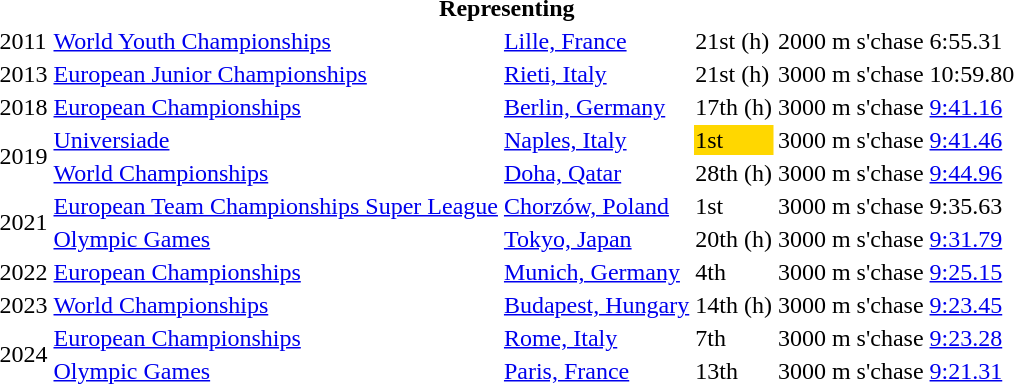<table>
<tr>
<th colspan="6">Representing </th>
</tr>
<tr>
<td>2011</td>
<td><a href='#'>World Youth Championships</a></td>
<td><a href='#'>Lille, France</a></td>
<td>21st (h)</td>
<td>2000 m s'chase</td>
<td>6:55.31</td>
</tr>
<tr>
<td>2013</td>
<td><a href='#'>European Junior Championships</a></td>
<td><a href='#'>Rieti, Italy</a></td>
<td>21st (h)</td>
<td>3000 m s'chase</td>
<td>10:59.80</td>
</tr>
<tr>
<td>2018</td>
<td><a href='#'>European Championships</a></td>
<td><a href='#'>Berlin, Germany</a></td>
<td>17th (h)</td>
<td>3000 m s'chase</td>
<td><a href='#'>9:41.16</a></td>
</tr>
<tr>
<td rowspan=2>2019</td>
<td><a href='#'>Universiade</a></td>
<td><a href='#'>Naples, Italy</a></td>
<td bgcolor=gold>1st</td>
<td>3000 m s'chase</td>
<td><a href='#'>9:41.46</a></td>
</tr>
<tr>
<td><a href='#'>World Championships</a></td>
<td><a href='#'>Doha, Qatar</a></td>
<td>28th (h)</td>
<td>3000 m s'chase</td>
<td><a href='#'>9:44.96</a></td>
</tr>
<tr>
<td rowspan=2>2021</td>
<td><a href='#'>European Team Championships Super League</a></td>
<td><a href='#'>Chorzów, Poland</a></td>
<td>1st</td>
<td>3000 m s'chase</td>
<td>9:35.63</td>
</tr>
<tr>
<td><a href='#'>Olympic Games</a></td>
<td><a href='#'>Tokyo, Japan</a></td>
<td>20th (h)</td>
<td>3000 m s'chase</td>
<td><a href='#'>9:31.79</a></td>
</tr>
<tr>
<td>2022</td>
<td><a href='#'>European Championships</a></td>
<td><a href='#'>Munich, Germany</a></td>
<td>4th</td>
<td>3000 m s'chase</td>
<td><a href='#'>9:25.15</a></td>
</tr>
<tr>
<td>2023</td>
<td><a href='#'>World Championships</a></td>
<td><a href='#'>Budapest, Hungary</a></td>
<td>14th (h)</td>
<td>3000 m s'chase</td>
<td><a href='#'>9:23.45</a></td>
</tr>
<tr>
<td rowspan=2>2024</td>
<td><a href='#'>European Championships</a></td>
<td><a href='#'>Rome, Italy</a></td>
<td>7th</td>
<td>3000 m s'chase</td>
<td><a href='#'>9:23.28</a></td>
</tr>
<tr>
<td><a href='#'>Olympic Games</a></td>
<td><a href='#'>Paris, France</a></td>
<td>13th</td>
<td>3000 m s'chase</td>
<td><a href='#'>9:21.31</a></td>
</tr>
</table>
